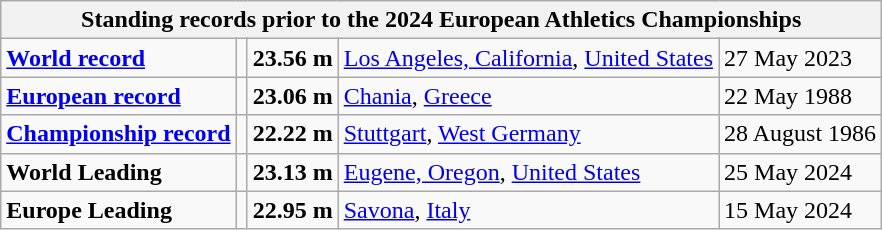<table class="wikitable">
<tr>
<th colspan="5">Standing records prior to the 2024 European Athletics Championships</th>
</tr>
<tr>
<td><strong><a href='#'>World record</a></strong></td>
<td></td>
<td><strong>23.56 m</strong></td>
<td><a href='#'>Los Angeles, California</a>, <a href='#'>United States</a></td>
<td>27 May 2023</td>
</tr>
<tr>
<td><strong><a href='#'>European record</a></strong></td>
<td></td>
<td><strong>23.06 m</strong></td>
<td><a href='#'>Chania</a>, <a href='#'>Greece</a></td>
<td>22 May 1988</td>
</tr>
<tr>
<td><strong><a href='#'>Championship record</a></strong></td>
<td></td>
<td><strong>22.22 m</strong></td>
<td><a href='#'>Stuttgart</a>, <a href='#'>West Germany</a></td>
<td>28 August 1986</td>
</tr>
<tr>
<td><strong>World Leading</strong></td>
<td></td>
<td><strong>23.13 m</strong></td>
<td><a href='#'>Eugene, Oregon</a>, <a href='#'>United States</a></td>
<td>25 May 2024</td>
</tr>
<tr>
<td><strong>Europe Leading</strong></td>
<td></td>
<td><strong>22.95 m</strong></td>
<td><a href='#'>Savona</a>, <a href='#'>Italy</a></td>
<td>15 May 2024</td>
</tr>
</table>
